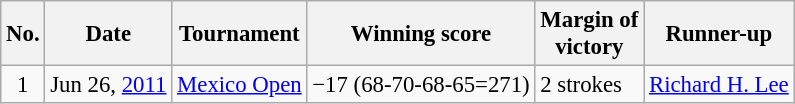<table class="wikitable" style="font-size:95%;">
<tr>
<th>No.</th>
<th>Date</th>
<th>Tournament</th>
<th>Winning score</th>
<th>Margin of<br>victory</th>
<th>Runner-up</th>
</tr>
<tr>
<td align=center>1</td>
<td align=right>Jun 26, <a href='#'>2011</a></td>
<td><a href='#'>Mexico Open</a></td>
<td>−17 (68-70-68-65=271)</td>
<td>2 strokes</td>
<td> <a href='#'>Richard H. Lee</a></td>
</tr>
</table>
